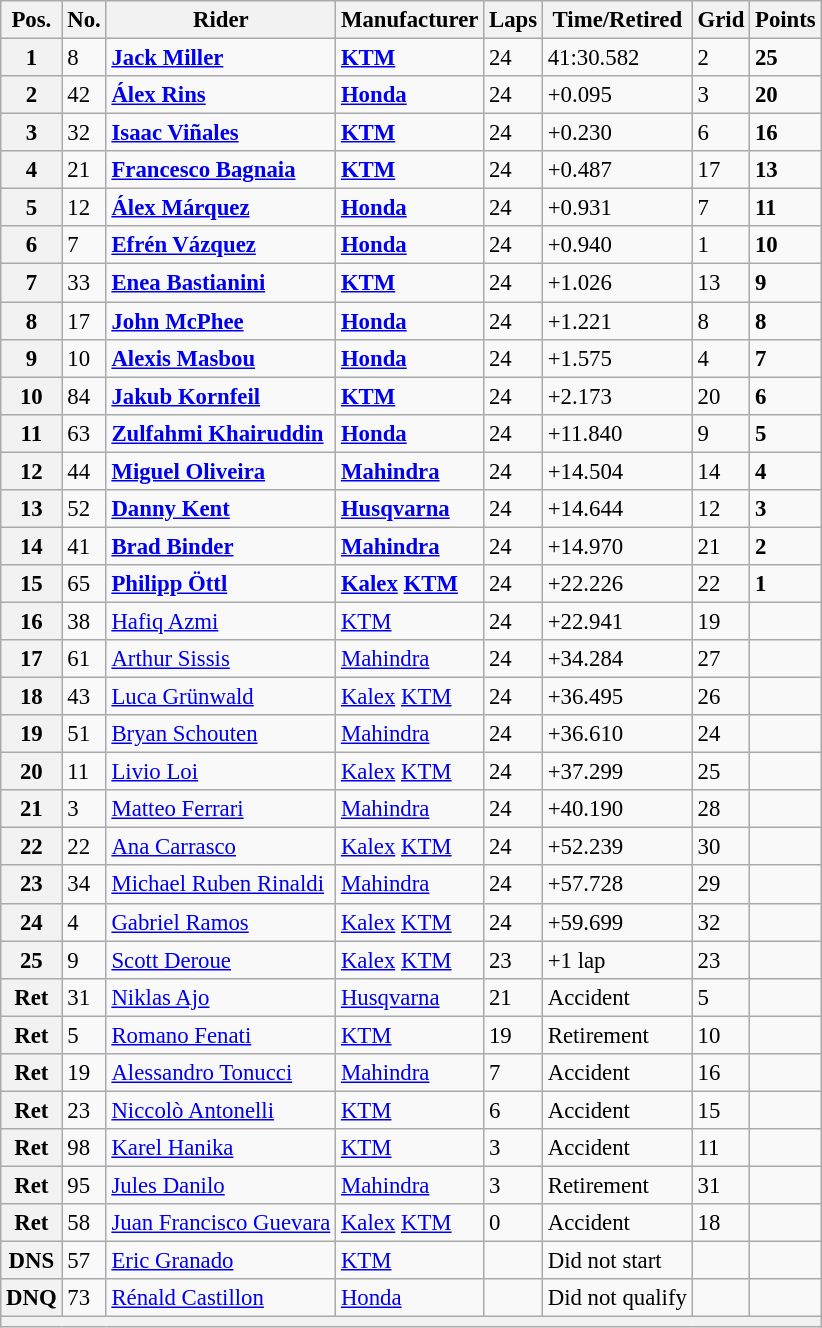<table class="wikitable" style="font-size: 95%;">
<tr>
<th>Pos.</th>
<th>No.</th>
<th>Rider</th>
<th>Manufacturer</th>
<th>Laps</th>
<th>Time/Retired</th>
<th>Grid</th>
<th>Points</th>
</tr>
<tr>
<th>1</th>
<td>8</td>
<td> <strong><a href='#'>Jack Miller</a></strong></td>
<td><strong><a href='#'>KTM</a></strong></td>
<td>24</td>
<td>41:30.582</td>
<td>2</td>
<td><strong>25</strong></td>
</tr>
<tr>
<th>2</th>
<td>42</td>
<td> <strong><a href='#'>Álex Rins</a></strong></td>
<td><strong><a href='#'>Honda</a></strong></td>
<td>24</td>
<td>+0.095</td>
<td>3</td>
<td><strong>20</strong></td>
</tr>
<tr>
<th>3</th>
<td>32</td>
<td> <strong><a href='#'>Isaac Viñales</a></strong></td>
<td><strong><a href='#'>KTM</a></strong></td>
<td>24</td>
<td>+0.230</td>
<td>6</td>
<td><strong>16</strong></td>
</tr>
<tr>
<th>4</th>
<td>21</td>
<td> <strong><a href='#'>Francesco Bagnaia</a></strong></td>
<td><strong><a href='#'>KTM</a></strong></td>
<td>24</td>
<td>+0.487</td>
<td>17</td>
<td><strong>13</strong></td>
</tr>
<tr>
<th>5</th>
<td>12</td>
<td> <strong><a href='#'>Álex Márquez</a></strong></td>
<td><strong><a href='#'>Honda</a></strong></td>
<td>24</td>
<td>+0.931</td>
<td>7</td>
<td><strong>11</strong></td>
</tr>
<tr>
<th>6</th>
<td>7</td>
<td> <strong><a href='#'>Efrén Vázquez</a></strong></td>
<td><strong><a href='#'>Honda</a></strong></td>
<td>24</td>
<td>+0.940</td>
<td>1</td>
<td><strong>10</strong></td>
</tr>
<tr>
<th>7</th>
<td>33</td>
<td> <strong><a href='#'>Enea Bastianini</a></strong></td>
<td><strong><a href='#'>KTM</a></strong></td>
<td>24</td>
<td>+1.026</td>
<td>13</td>
<td><strong>9</strong></td>
</tr>
<tr>
<th>8</th>
<td>17</td>
<td> <strong><a href='#'>John McPhee</a></strong></td>
<td><strong><a href='#'>Honda</a></strong></td>
<td>24</td>
<td>+1.221</td>
<td>8</td>
<td><strong>8</strong></td>
</tr>
<tr>
<th>9</th>
<td>10</td>
<td> <strong><a href='#'>Alexis Masbou</a></strong></td>
<td><strong><a href='#'>Honda</a></strong></td>
<td>24</td>
<td>+1.575</td>
<td>4</td>
<td><strong>7</strong></td>
</tr>
<tr>
<th>10</th>
<td>84</td>
<td> <strong><a href='#'>Jakub Kornfeil</a></strong></td>
<td><strong><a href='#'>KTM</a></strong></td>
<td>24</td>
<td>+2.173</td>
<td>20</td>
<td><strong>6</strong></td>
</tr>
<tr>
<th>11</th>
<td>63</td>
<td> <strong><a href='#'>Zulfahmi Khairuddin</a></strong></td>
<td><strong><a href='#'>Honda</a></strong></td>
<td>24</td>
<td>+11.840</td>
<td>9</td>
<td><strong>5</strong></td>
</tr>
<tr>
<th>12</th>
<td>44</td>
<td> <strong><a href='#'>Miguel Oliveira</a></strong></td>
<td><strong><a href='#'>Mahindra</a></strong></td>
<td>24</td>
<td>+14.504</td>
<td>14</td>
<td><strong>4</strong></td>
</tr>
<tr>
<th>13</th>
<td>52</td>
<td> <strong><a href='#'>Danny Kent</a></strong></td>
<td><strong><a href='#'>Husqvarna</a></strong></td>
<td>24</td>
<td>+14.644</td>
<td>12</td>
<td><strong>3</strong></td>
</tr>
<tr>
<th>14</th>
<td>41</td>
<td> <strong><a href='#'>Brad Binder</a></strong></td>
<td><strong><a href='#'>Mahindra</a></strong></td>
<td>24</td>
<td>+14.970</td>
<td>21</td>
<td><strong>2</strong></td>
</tr>
<tr>
<th>15</th>
<td>65</td>
<td> <strong><a href='#'>Philipp Öttl</a></strong></td>
<td><strong><a href='#'>Kalex</a> <a href='#'>KTM</a></strong></td>
<td>24</td>
<td>+22.226</td>
<td>22</td>
<td><strong>1</strong></td>
</tr>
<tr>
<th>16</th>
<td>38</td>
<td> <a href='#'>Hafiq Azmi</a></td>
<td><a href='#'>KTM</a></td>
<td>24</td>
<td>+22.941</td>
<td>19</td>
<td></td>
</tr>
<tr>
<th>17</th>
<td>61</td>
<td> <a href='#'>Arthur Sissis</a></td>
<td><a href='#'>Mahindra</a></td>
<td>24</td>
<td>+34.284</td>
<td>27</td>
<td></td>
</tr>
<tr>
<th>18</th>
<td>43</td>
<td> <a href='#'>Luca Grünwald</a></td>
<td><a href='#'>Kalex</a> <a href='#'>KTM</a></td>
<td>24</td>
<td>+36.495</td>
<td>26</td>
<td></td>
</tr>
<tr>
<th>19</th>
<td>51</td>
<td> <a href='#'>Bryan Schouten</a></td>
<td><a href='#'>Mahindra</a></td>
<td>24</td>
<td>+36.610</td>
<td>24</td>
<td></td>
</tr>
<tr>
<th>20</th>
<td>11</td>
<td> <a href='#'>Livio Loi</a></td>
<td><a href='#'>Kalex</a> <a href='#'>KTM</a></td>
<td>24</td>
<td>+37.299</td>
<td>25</td>
<td></td>
</tr>
<tr>
<th>21</th>
<td>3</td>
<td> <a href='#'>Matteo Ferrari</a></td>
<td><a href='#'>Mahindra</a></td>
<td>24</td>
<td>+40.190</td>
<td>28</td>
<td></td>
</tr>
<tr>
<th>22</th>
<td>22</td>
<td> <a href='#'>Ana Carrasco</a></td>
<td><a href='#'>Kalex</a> <a href='#'>KTM</a></td>
<td>24</td>
<td>+52.239</td>
<td>30</td>
<td></td>
</tr>
<tr>
<th>23</th>
<td>34</td>
<td> <a href='#'>Michael Ruben Rinaldi</a></td>
<td><a href='#'>Mahindra</a></td>
<td>24</td>
<td>+57.728</td>
<td>29</td>
<td></td>
</tr>
<tr>
<th>24</th>
<td>4</td>
<td> <a href='#'>Gabriel Ramos</a></td>
<td><a href='#'>Kalex</a> <a href='#'>KTM</a></td>
<td>24</td>
<td>+59.699</td>
<td>32</td>
<td></td>
</tr>
<tr>
<th>25</th>
<td>9</td>
<td> <a href='#'>Scott Deroue</a></td>
<td><a href='#'>Kalex</a> <a href='#'>KTM</a></td>
<td>23</td>
<td>+1 lap</td>
<td>23</td>
<td></td>
</tr>
<tr>
<th>Ret</th>
<td>31</td>
<td> <a href='#'>Niklas Ajo</a></td>
<td><a href='#'>Husqvarna</a></td>
<td>21</td>
<td>Accident</td>
<td>5</td>
<td></td>
</tr>
<tr>
<th>Ret</th>
<td>5</td>
<td> <a href='#'>Romano Fenati</a></td>
<td><a href='#'>KTM</a></td>
<td>19</td>
<td>Retirement</td>
<td>10</td>
<td></td>
</tr>
<tr>
<th>Ret</th>
<td>19</td>
<td> <a href='#'>Alessandro Tonucci</a></td>
<td><a href='#'>Mahindra</a></td>
<td>7</td>
<td>Accident</td>
<td>16</td>
<td></td>
</tr>
<tr>
<th>Ret</th>
<td>23</td>
<td> <a href='#'>Niccolò Antonelli</a></td>
<td><a href='#'>KTM</a></td>
<td>6</td>
<td>Accident</td>
<td>15</td>
<td></td>
</tr>
<tr>
<th>Ret</th>
<td>98</td>
<td> <a href='#'>Karel Hanika</a></td>
<td><a href='#'>KTM</a></td>
<td>3</td>
<td>Accident</td>
<td>11</td>
<td></td>
</tr>
<tr>
<th>Ret</th>
<td>95</td>
<td> <a href='#'>Jules Danilo</a></td>
<td><a href='#'>Mahindra</a></td>
<td>3</td>
<td>Retirement</td>
<td>31</td>
<td></td>
</tr>
<tr>
<th>Ret</th>
<td>58</td>
<td> <a href='#'>Juan Francisco Guevara</a></td>
<td><a href='#'>Kalex</a> <a href='#'>KTM</a></td>
<td>0</td>
<td>Accident</td>
<td>18</td>
<td></td>
</tr>
<tr>
<th>DNS</th>
<td>57</td>
<td> <a href='#'>Eric Granado</a></td>
<td><a href='#'>KTM</a></td>
<td></td>
<td>Did not start</td>
<td></td>
<td></td>
</tr>
<tr>
<th>DNQ</th>
<td>73</td>
<td> <a href='#'>Rénald Castillon</a></td>
<td><a href='#'>Honda</a></td>
<td></td>
<td>Did not qualify</td>
<td></td>
<td></td>
</tr>
<tr>
<th colspan=8></th>
</tr>
</table>
